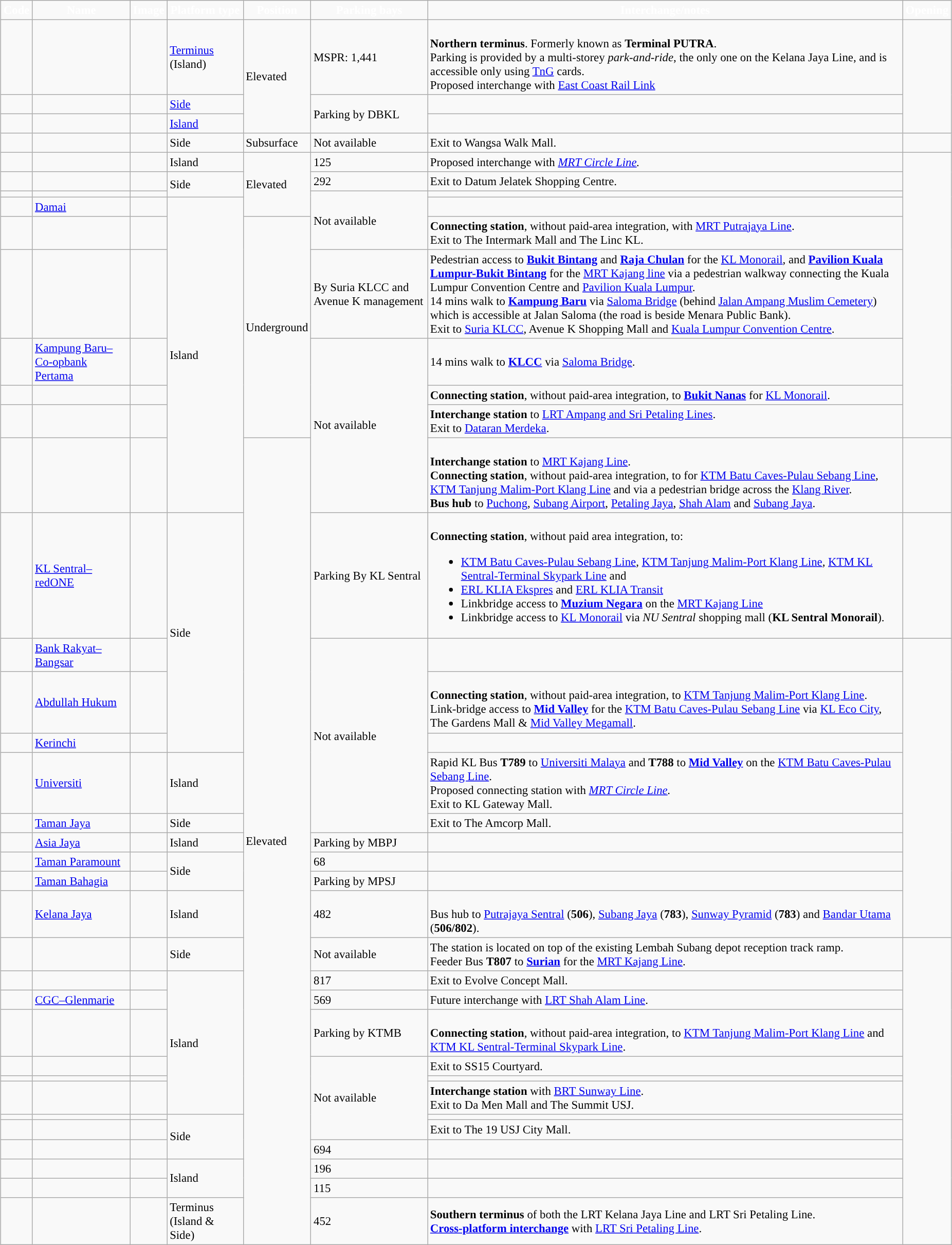<table class="wikitable sortable" style="margin-left:1em; margin-bottom:1em; color:black; font-size:95%;">
<tr align="center" style="color:white">
<td><strong>Code</strong></td>
<td><strong>Name</strong></td>
<td><strong>Image</strong></td>
<td><strong>Platform type</strong></td>
<td><strong>Position</strong></td>
<td><strong>Parking bays</strong></td>
<td><strong>Interchange/notes</strong></td>
<td><strong>Opening</strong></td>
</tr>
<tr>
<td></td>
<td><strong></strong></td>
<td></td>
<td><a href='#'>Terminus</a> (Island)</td>
<td rowspan="3">Elevated</td>
<td>MSPR: 1,441</td>
<td><br><strong>Northern terminus</strong>. Formerly known as <strong>Terminal PUTRA</strong>.<br>Parking is provided by a multi-storey <em>park-and-ride</em>, the only one on the Kelana Jaya Line, and is accessible only using <a href='#'>TnG</a> cards.<br>Proposed interchange with  <a href='#'>East Coast Rail Link</a></td>
<td rowspan="3"></td>
</tr>
<tr>
<td></td>
<td></td>
<td></td>
<td><a href='#'>Side</a></td>
<td rowspan="2">Parking by DBKL</td>
<td></td>
</tr>
<tr>
<td></td>
<td></td>
<td></td>
<td><a href='#'>Island</a></td>
<td></td>
</tr>
<tr>
<td></td>
<td></td>
<td></td>
<td>Side</td>
<td>Subsurface</td>
<td>Not available</td>
<td>Exit to Wangsa Walk Mall.</td>
<td></td>
</tr>
<tr>
<td></td>
<td></td>
<td></td>
<td>Island</td>
<td rowspan="4">Elevated</td>
<td>125</td>
<td>Proposed interchange with  <em><a href='#'>MRT Circle Line</a>.</em></td>
<td rowspan="9"></td>
</tr>
<tr>
<td></td>
<td></td>
<td></td>
<td rowspan="2">Side</td>
<td>292</td>
<td>Exit to Datum Jelatek Shopping Centre.</td>
</tr>
<tr>
<td></td>
<td></td>
<td></td>
<td rowspan="3">Not available</td>
<td></td>
</tr>
<tr>
<td></td>
<td><a href='#'>Damai</a></td>
<td></td>
<td rowspan="7">Island</td>
<td></td>
</tr>
<tr>
<td></td>
<td></td>
<td></td>
<td rowspan="5">Underground</td>
<td><strong>Connecting station</strong>, without paid-area integration, with  <a href='#'>MRT Putrajaya Line</a>.<br>Exit to The Intermark Mall and The Linc KL.</td>
</tr>
<tr>
<td></td>
<td></td>
<td></td>
<td>By Suria KLCC and Avenue K management</td>
<td>Pedestrian access to  <strong><a href='#'>Bukit Bintang</a></strong> and  <a href='#'><strong>Raja Chulan</strong></a> for the <a href='#'>KL Monorail</a>, and  <a href='#'><strong>Pavilion Kuala Lumpur-Bukit Bintang</strong></a> for the <a href='#'>MRT Kajang line</a> via a pedestrian walkway connecting the Kuala Lumpur Convention Centre and <a href='#'>Pavilion Kuala Lumpur</a>.<br>14 mins walk to  <a href='#'><strong>Kampung Baru</strong></a> via <a href='#'>Saloma Bridge</a> (behind <a href='#'>Jalan Ampang Muslim Cemetery</a>) which is accessible at Jalan Saloma (the road is beside Menara Public Bank).<br>Exit to <a href='#'>Suria KLCC</a>, Avenue K Shopping Mall and <a href='#'>Kuala Lumpur Convention Centre</a>.</td>
</tr>
<tr>
<td></td>
<td><a href='#'>Kampung Baru–Co-opbank Pertama</a></td>
<td></td>
<td rowspan="4">Not available</td>
<td>14 mins walk to  <a href='#'><strong>KLCC</strong></a> via <a href='#'>Saloma Bridge</a>.</td>
</tr>
<tr>
<td></td>
<td></td>
<td></td>
<td><strong>Connecting station</strong>, without paid-area integration, to  <a href='#'><strong>Bukit Nanas</strong></a> for <a href='#'>KL Monorail</a>.</td>
</tr>
<tr>
<td></td>
<td></td>
<td></td>
<td><strong>Interchange station</strong> to  <a href='#'>LRT Ampang and Sri Petaling Lines</a>.<br>Exit to <a href='#'>Dataran Merdeka</a>.</td>
</tr>
<tr>
<td></td>
<td></td>
<td></td>
<td rowspan="24">Elevated</td>
<td><br><strong>Interchange station</strong> to  <a href='#'>MRT Kajang Line</a>.<br><strong>Connecting station</strong>, without paid-area integration, to  <strong></strong> for <a href='#'>KTM Batu Caves-Pulau Sebang Line</a>, <a href='#'>KTM Tanjung Malim-Port Klang Line</a> and  via a pedestrian bridge across the <a href='#'>Klang River</a>.<br><strong>Bus hub</strong> to <a href='#'>Puchong</a>, <a href='#'>Subang Airport</a>, <a href='#'>Petaling Jaya</a>, <a href='#'>Shah Alam</a> and <a href='#'>Subang Jaya</a>.</td>
<td></td>
</tr>
<tr>
<td></td>
<td><a href='#'>KL Sentral–redONE</a></td>
<td></td>
<td rowspan="4">Side</td>
<td>Parking By KL Sentral</td>
<td><br><strong>Connecting</strong> <strong>station</strong>, without paid area integration, to:<ul><li> <a href='#'>KTM Batu Caves-Pulau Sebang Line</a>, <a href='#'>KTM Tanjung Malim-Port Klang Line</a>, <a href='#'>KTM KL Sentral-Terminal Skypark Line</a> and </li><li> <a href='#'>ERL KLIA Ekspres</a> and <a href='#'>ERL KLIA Transit</a></li><li>Linkbridge access to  <a href='#'><strong>Muzium Negara</strong></a> on the <a href='#'>MRT Kajang Line</a></li><li>Linkbridge access to  <a href='#'>KL Monorail</a> via <em>NU Sentral</em> shopping mall (<strong>KL Sentral Monorail</strong>).</li></ul></td>
<td></td>
</tr>
<tr>
<td></td>
<td><a href='#'>Bank Rakyat–Bangsar</a></td>
<td></td>
<td rowspan="5">Not available</td>
<td></td>
<td rowspan="9"></td>
</tr>
<tr>
<td></td>
<td><a href='#'>Abdullah Hukum</a></td>
<td></td>
<td><br><strong>Connecting station</strong>, without paid-area integration, to  <a href='#'>KTM Tanjung Malim-Port Klang Line</a>.<br>Link-bridge access to  <strong><a href='#'>Mid Valley</a></strong> for the <a href='#'>KTM Batu Caves-Pulau Sebang Line</a> via <a href='#'>KL Eco City</a>, The Gardens Mall & <a href='#'>Mid Valley Megamall</a>.</td>
</tr>
<tr>
<td></td>
<td><a href='#'>Kerinchi</a></td>
<td></td>
<td></td>
</tr>
<tr>
<td></td>
<td><a href='#'>Universiti</a></td>
<td></td>
<td>Island</td>
<td>Rapid KL Bus <strong>T789</strong> to <a href='#'>Universiti Malaya</a> and <strong>T788</strong> to  <a href='#'><strong>Mid Valley</strong></a> on the <a href='#'>KTM Batu Caves-Pulau Sebang Line</a>.<br>Proposed connecting station with  <em><a href='#'>MRT Circle Line</a>.</em><br>Exit to KL Gateway Mall.</td>
</tr>
<tr>
<td></td>
<td><a href='#'>Taman Jaya</a></td>
<td></td>
<td>Side</td>
<td>Exit to The Amcorp Mall.</td>
</tr>
<tr>
<td></td>
<td><a href='#'>Asia Jaya</a></td>
<td></td>
<td>Island</td>
<td>Parking by MBPJ</td>
<td></td>
</tr>
<tr>
<td></td>
<td><a href='#'>Taman Paramount</a></td>
<td></td>
<td rowspan="2">Side</td>
<td>68</td>
<td></td>
</tr>
<tr>
<td></td>
<td><a href='#'>Taman Bahagia</a></td>
<td></td>
<td>Parking by MPSJ</td>
<td></td>
</tr>
<tr>
<td></td>
<td><a href='#'>Kelana Jaya</a></td>
<td></td>
<td>Island</td>
<td>482</td>
<td><br>Bus hub to  <a href='#'>Putrajaya Sentral</a> (<strong>506</strong>), <a href='#'>Subang Jaya</a> (<strong>783</strong>), <a href='#'>Sunway Pyramid</a> (<strong>783</strong>) and <a href='#'>Bandar Utama</a> (<strong>506/802</strong>).</td>
</tr>
<tr>
<td></td>
<td></td>
<td></td>
<td>Side</td>
<td>Not available</td>
<td>The station is located on top of the existing Lembah Subang depot reception track ramp. <br>Feeder Bus <strong>T807</strong> to  <a href='#'><strong>Surian</strong></a> for the <a href='#'>MRT Kajang Line</a>.</td>
<td rowspan="13"></td>
</tr>
<tr>
<td></td>
<td></td>
<td></td>
<td rowspan="6">Island</td>
<td>817</td>
<td>Exit to Evolve Concept Mall.</td>
</tr>
<tr>
<td></td>
<td><a href='#'>CGC–Glenmarie</a></td>
<td></td>
<td>569</td>
<td>Future interchange with  <a href='#'>LRT Shah Alam Line</a>.</td>
</tr>
<tr>
<td></td>
<td></td>
<td></td>
<td>Parking by KTMB</td>
<td><br><strong>Connecting station</strong>, without paid-area integration, to  <a href='#'>KTM Tanjung Malim-Port Klang Line</a> and <a href='#'>KTM KL Sentral-Terminal Skypark Line</a>.</td>
</tr>
<tr>
<td></td>
<td></td>
<td></td>
<td rowspan="5">Not available</td>
<td>Exit to SS15 Courtyard.</td>
</tr>
<tr>
<td></td>
<td></td>
<td></td>
<td></td>
</tr>
<tr>
<td></td>
<td></td>
<td></td>
<td><strong>Interchange station</strong> with  <a href='#'>BRT Sunway Line</a>.<br>Exit to Da Men Mall and The Summit USJ.</td>
</tr>
<tr>
<td></td>
<td></td>
<td></td>
<td rowspan="3">Side</td>
<td></td>
</tr>
<tr>
<td></td>
<td></td>
<td></td>
<td>Exit to The 19 USJ City Mall.</td>
</tr>
<tr>
<td></td>
<td></td>
<td></td>
<td>694</td>
<td></td>
</tr>
<tr>
<td></td>
<td></td>
<td></td>
<td rowspan="2">Island</td>
<td>196</td>
<td></td>
</tr>
<tr>
<td></td>
<td></td>
<td></td>
<td>115</td>
<td></td>
</tr>
<tr>
<td></td>
<td><strong></strong></td>
<td></td>
<td>Terminus (Island & Side)</td>
<td>452</td>
<td><strong>Southern terminus</strong> of both the LRT Kelana Jaya Line and LRT Sri Petaling Line.<br><strong><a href='#'>Cross-platform interchange</a></strong> with  <a href='#'>LRT Sri Petaling Line</a>.</td>
</tr>
</table>
